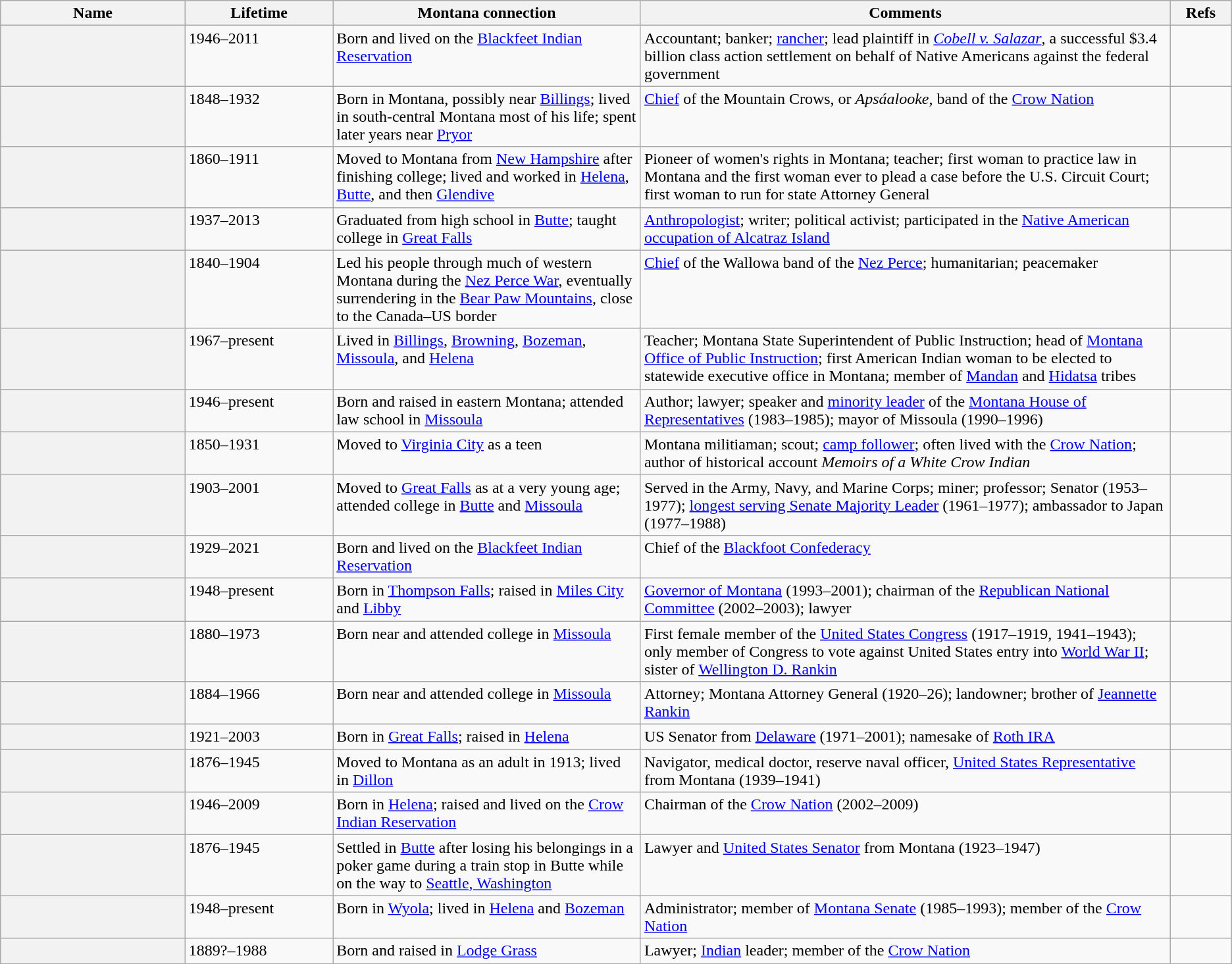<table class="sortable wikitable plainrowheaders">
<tr>
<th style="width:15%;" scope="col">Name</th>
<th style="width:12%;" scope="col">Lifetime</th>
<th class="unsortable" style="width:25%;" scope="col">Montana connection</th>
<th class="unsortable" style="width:43%;" scope="col">Comments</th>
<th class="unsortable" style="width:5%;" scope="col">Refs</th>
</tr>
<tr valign="top">
<th scope="row"></th>
<td>1946–2011</td>
<td>Born and lived on the <a href='#'>Blackfeet Indian Reservation</a></td>
<td>Accountant; banker; <a href='#'>rancher</a>; lead plaintiff in <em><a href='#'>Cobell v. Salazar</a></em>, a successful $3.4 billion class action settlement on behalf of Native Americans against the federal government</td>
<td style="text-align:center;"></td>
</tr>
<tr valign="top">
<th scope="row"></th>
<td>1848–1932</td>
<td>Born in Montana, possibly near <a href='#'>Billings</a>; lived in south-central Montana most of his life; spent later years near <a href='#'>Pryor</a></td>
<td><a href='#'>Chief</a> of the Mountain Crows, or <em>Apsáalooke</em>, band of the <a href='#'>Crow Nation</a></td>
<td style="text-align:center;"></td>
</tr>
<tr valign="top">
<th scope="row"></th>
<td>1860–1911</td>
<td>Moved to Montana from <a href='#'>New Hampshire</a> after finishing college; lived and worked in <a href='#'>Helena</a>, <a href='#'>Butte</a>, and then <a href='#'>Glendive</a></td>
<td>Pioneer of women's rights in Montana; teacher; first woman to practice law in Montana and the first woman ever to plead a case before the U.S. Circuit Court; first woman to run for state Attorney General</td>
<td style="text-align:center;"></td>
</tr>
<tr valign="top">
<th scope="row"></th>
<td>1937–2013</td>
<td>Graduated from high school in <a href='#'>Butte</a>; taught college in <a href='#'>Great Falls</a></td>
<td><a href='#'>Anthropologist</a>; writer; political activist; participated in the <a href='#'>Native American occupation of Alcatraz Island</a></td>
<td style="text-align:center;"></td>
</tr>
<tr valign="top">
<th scope="row"></th>
<td>1840–1904</td>
<td>Led his people through much of western Montana during the <a href='#'>Nez Perce War</a>, eventually surrendering in the <a href='#'>Bear Paw Mountains</a>, close to the Canada–US border</td>
<td><a href='#'>Chief</a> of the Wallowa band of the <a href='#'>Nez Perce</a>; humanitarian; peacemaker</td>
<td style="text-align:center;"></td>
</tr>
<tr valign="top">
<th scope="row"></th>
<td>1967–present</td>
<td>Lived in <a href='#'>Billings</a>, <a href='#'>Browning</a>, <a href='#'>Bozeman</a>, <a href='#'>Missoula</a>, and <a href='#'>Helena</a></td>
<td>Teacher; Montana State Superintendent of Public Instruction; head of <a href='#'>Montana Office of Public Instruction</a>; first American Indian woman to be elected to statewide executive office in Montana; member of <a href='#'>Mandan</a> and <a href='#'>Hidatsa</a> tribes</td>
<td style="text-align:center;"></td>
</tr>
<tr valign="top">
<th scope="row"></th>
<td>1946–present</td>
<td>Born and raised in eastern Montana; attended law school in <a href='#'>Missoula</a></td>
<td>Author; lawyer; speaker and <a href='#'>minority leader</a> of the <a href='#'>Montana House of Representatives</a> (1983–1985); mayor of Missoula (1990–1996)</td>
<td style="text-align:center;"></td>
</tr>
<tr valign="top">
<th scope="row"></th>
<td>1850–1931</td>
<td>Moved to <a href='#'>Virginia City</a> as a teen</td>
<td>Montana militiaman; scout; <a href='#'>camp follower</a>; often lived with the <a href='#'>Crow Nation</a>; author of historical account <em>Memoirs of a White Crow Indian</em></td>
<td style="text-align:center;"></td>
</tr>
<tr valign="top">
<th scope="row"></th>
<td>1903–2001</td>
<td>Moved to <a href='#'>Great Falls</a> as at a very young age; attended college in <a href='#'>Butte</a> and <a href='#'>Missoula</a></td>
<td>Served in the Army, Navy, and Marine Corps; miner; professor; Senator (1953–1977); <a href='#'>longest serving Senate Majority Leader</a> (1961–1977); ambassador to Japan (1977–1988)</td>
<td style="text-align:center;"></td>
</tr>
<tr valign="top">
<th scope="row"></th>
<td>1929–2021</td>
<td>Born and lived on the <a href='#'>Blackfeet Indian Reservation</a></td>
<td>Chief of the <a href='#'>Blackfoot Confederacy</a></td>
<td style="text-align:center;"></td>
</tr>
<tr valign="top">
<th scope="row"></th>
<td>1948–present</td>
<td>Born in <a href='#'>Thompson Falls</a>; raised in <a href='#'>Miles City</a> and <a href='#'>Libby</a></td>
<td><a href='#'>Governor of Montana</a> (1993–2001); chairman of the <a href='#'>Republican National Committee</a> (2002–2003); lawyer</td>
<td style="text-align:center;"></td>
</tr>
<tr valign="top">
<th scope="row"></th>
<td>1880–1973</td>
<td>Born near and attended college in <a href='#'>Missoula</a></td>
<td>First female member of the <a href='#'>United States Congress</a> (1917–1919, 1941–1943); only member of Congress to vote against United States entry into <a href='#'>World War II</a>; sister of <a href='#'>Wellington D. Rankin</a></td>
<td style="text-align:center;"></td>
</tr>
<tr valign="top">
<th scope="row"></th>
<td>1884–1966</td>
<td>Born near and attended college in <a href='#'>Missoula</a></td>
<td>Attorney; Montana Attorney General (1920–26); landowner; brother of <a href='#'>Jeannette Rankin</a></td>
<td style="text-align:center;"></td>
</tr>
<tr valign="top">
<th scope="row"></th>
<td>1921–2003</td>
<td>Born in <a href='#'>Great Falls</a>; raised in <a href='#'>Helena</a></td>
<td>US Senator from <a href='#'>Delaware</a> (1971–2001); namesake of <a href='#'>Roth IRA</a></td>
<td style="text-align:center;"></td>
</tr>
<tr valign="top">
<th scope="row"></th>
<td>1876–1945</td>
<td>Moved to Montana as an adult in 1913; lived in <a href='#'>Dillon</a></td>
<td>Navigator, medical doctor, reserve naval officer, <a href='#'>United States Representative</a> from Montana (1939–1941)</td>
<td style="text-align:center;"></td>
</tr>
<tr valign="top">
<th scope="row"></th>
<td>1946–2009</td>
<td>Born in <a href='#'>Helena</a>; raised and lived on the <a href='#'>Crow Indian Reservation</a></td>
<td>Chairman of the <a href='#'>Crow Nation</a> (2002–2009)</td>
<td style="text-align:center;"></td>
</tr>
<tr valign="top">
<th scope="row"></th>
<td>1876–1945</td>
<td>Settled in <a href='#'>Butte</a> after losing his belongings in a poker game during a train stop in Butte while on the way to <a href='#'>Seattle, Washington</a></td>
<td>Lawyer and <a href='#'>United States Senator</a> from Montana (1923–1947)</td>
<td style="text-align:center;"></td>
</tr>
<tr valign="top">
<th scope="row"></th>
<td>1948–present</td>
<td>Born in <a href='#'>Wyola</a>; lived in <a href='#'>Helena</a> and <a href='#'>Bozeman</a></td>
<td>Administrator; member of <a href='#'>Montana Senate</a> (1985–1993); member of the <a href='#'>Crow Nation</a></td>
<td style="text-align:center;"></td>
</tr>
<tr valign="top">
<th scope="row"></th>
<td>1889?–1988</td>
<td>Born and raised in <a href='#'>Lodge Grass</a></td>
<td>Lawyer; <a href='#'>Indian</a> leader; member of the <a href='#'>Crow Nation</a></td>
<td style="text-align:center;"></td>
</tr>
</table>
